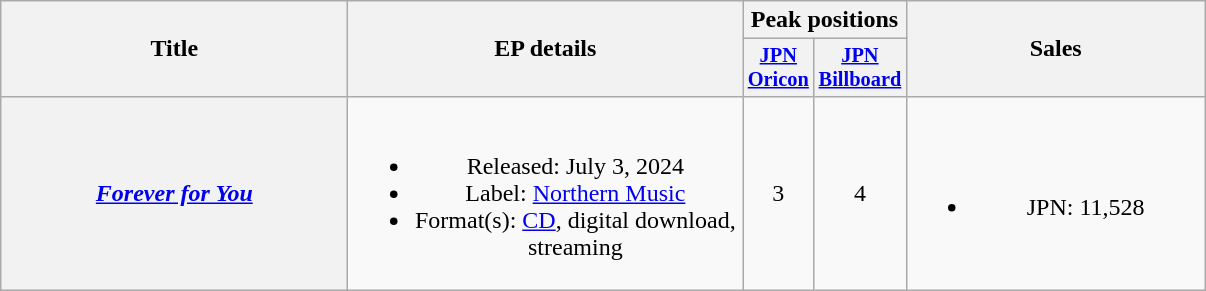<table class="wikitable plainrowheaders" style="text-align:center;">
<tr>
<th scope="col" style="width:14em;" rowspan="2">Title</th>
<th scope="col" style="width:16em;" rowspan="2">EP details</th>
<th scope="col" colspan="2">Peak positions</th>
<th scope="col" style="width:12em;" rowspan="2">Sales</th>
</tr>
<tr>
<th scope="col" style="width:3em;font-size:85%"><a href='#'>JPN<br>Oricon</a><br></th>
<th scope="col" style="width:3em;font-size:85%"><a href='#'>JPN<br>Billboard</a><br></th>
</tr>
<tr>
<th scope="row"><em><a href='#'>Forever for You</a></em></th>
<td><br><ul><li>Released: July 3, 2024</li><li>Label: <a href='#'>Northern Music</a></li><li>Format(s): <a href='#'>CD</a>, digital download, streaming</li></ul></td>
<td>3</td>
<td>4</td>
<td><br><ul><li>JPN: 11,528</li></ul></td>
</tr>
</table>
